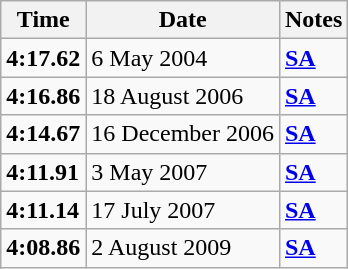<table class="wikitable">
<tr>
<th>Time</th>
<th>Date</th>
<th>Notes</th>
</tr>
<tr>
<td><strong>4:17.62</strong></td>
<td>6 May 2004</td>
<td><strong><a href='#'>SA</a></strong></td>
</tr>
<tr>
<td><strong>4:16.86</strong></td>
<td>18 August 2006</td>
<td><strong><a href='#'>SA</a></strong></td>
</tr>
<tr>
<td><strong>4:14.67</strong></td>
<td>16 December 2006</td>
<td><strong><a href='#'>SA</a></strong></td>
</tr>
<tr>
<td><strong>4:11.91</strong></td>
<td>3 May 2007</td>
<td><strong><a href='#'>SA</a></strong></td>
</tr>
<tr>
<td><strong>4:11.14</strong></td>
<td>17 July 2007</td>
<td><strong><a href='#'>SA</a></strong></td>
</tr>
<tr>
<td><strong>4:08.86</strong></td>
<td>2 August 2009</td>
<td><strong><a href='#'>SA</a></strong></td>
</tr>
</table>
